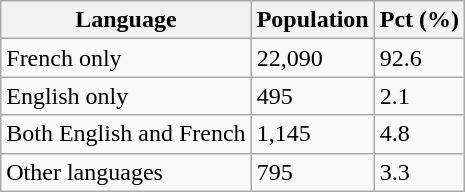<table class="wikitable">
<tr>
<th>Language</th>
<th>Population</th>
<th>Pct (%)</th>
</tr>
<tr>
<td>French only</td>
<td>22,090</td>
<td>92.6</td>
</tr>
<tr>
<td>English only</td>
<td>495</td>
<td>2.1</td>
</tr>
<tr>
<td>Both English and French</td>
<td>1,145</td>
<td>4.8</td>
</tr>
<tr>
<td>Other languages</td>
<td>795</td>
<td>3.3</td>
</tr>
</table>
